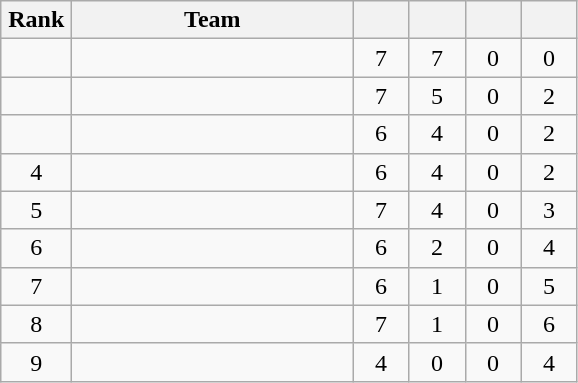<table class="wikitable" style="text-align: center;">
<tr>
<th width=40>Rank</th>
<th width=180>Team</th>
<th width=30></th>
<th width=30></th>
<th width=30></th>
<th width=30></th>
</tr>
<tr>
<td></td>
<td align=left></td>
<td>7</td>
<td>7</td>
<td>0</td>
<td>0</td>
</tr>
<tr>
<td></td>
<td align=left></td>
<td>7</td>
<td>5</td>
<td>0</td>
<td>2</td>
</tr>
<tr>
<td></td>
<td align=left></td>
<td>6</td>
<td>4</td>
<td>0</td>
<td>2</td>
</tr>
<tr>
<td>4</td>
<td align=left></td>
<td>6</td>
<td>4</td>
<td>0</td>
<td>2</td>
</tr>
<tr>
<td>5</td>
<td align=left></td>
<td>7</td>
<td>4</td>
<td>0</td>
<td>3</td>
</tr>
<tr>
<td>6</td>
<td align=left></td>
<td>6</td>
<td>2</td>
<td>0</td>
<td>4</td>
</tr>
<tr>
<td>7</td>
<td align=left></td>
<td>6</td>
<td>1</td>
<td>0</td>
<td>5</td>
</tr>
<tr>
<td>8</td>
<td align=left></td>
<td>7</td>
<td>1</td>
<td>0</td>
<td>6</td>
</tr>
<tr>
<td>9</td>
<td align=left></td>
<td>4</td>
<td>0</td>
<td>0</td>
<td>4</td>
</tr>
</table>
